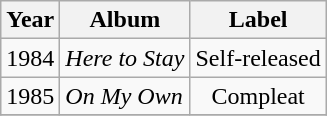<table class="wikitable">
<tr>
<th>Year</th>
<th>Album</th>
<th>Label</th>
</tr>
<tr>
<td>1984</td>
<td><em>Here to Stay</em></td>
<td align="center">Self-released</td>
</tr>
<tr>
<td>1985</td>
<td><em>On My Own</em></td>
<td align="center">Compleat</td>
</tr>
<tr>
</tr>
</table>
